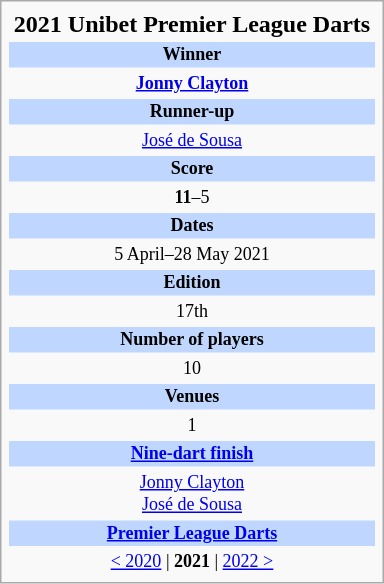<table class="infobox darts" style="width: 16em; text-align: center;">
<tr>
<th style="font-size: 16px;">2021 Unibet Premier League Darts</th>
</tr>
<tr>
<td style="font-size: 12px; background: #BFD7FF;"><strong>Winner</strong></td>
</tr>
<tr>
<td style="font-size: 12px;"> <strong><a href='#'>Jonny Clayton</a></strong></td>
</tr>
<tr>
<td style="font-size: 12px; background: #BFD7FF;"><strong>Runner-up</strong></td>
</tr>
<tr>
<td style="font-size: 12px;"> <a href='#'>José de Sousa</a></td>
</tr>
<tr>
<td style="font-size: 12px; background: #BFD7FF;"><strong>Score</strong></td>
</tr>
<tr>
<td style="font-size: 12px;"><strong>11</strong>–5</td>
</tr>
<tr>
<td style="font-size: 12px; background: #BFD7FF;"><strong>Dates</strong></td>
</tr>
<tr>
<td style="font-size: 12px;">5 April–28 May 2021</td>
</tr>
<tr>
<td style="font-size: 12px; background: #BFD7FF;"><strong>Edition</strong></td>
</tr>
<tr>
<td style="font-size: 12px;">17th</td>
</tr>
<tr>
<td style="font-size: 12px; background: #BFD7FF;"><strong>Number of players</strong></td>
</tr>
<tr>
<td style="font-size: 12px;">10</td>
</tr>
<tr>
<td style="font-size: 12px; background: #BFD7FF;"><strong>Venues</strong><br></td>
</tr>
<tr>
<td style="font-size: 12px;">1</td>
</tr>
<tr>
<td style="font-size: 12px; background: #BFD7FF;"><strong><a href='#'>Nine-dart finish</a></strong></td>
</tr>
<tr>
<td style="font-size: 12px;"> <a href='#'>Jonny Clayton</a><br> <a href='#'>José de Sousa</a></td>
</tr>
<tr>
<td style="font-size: 12px; background: #BFD7FF;"><strong><a href='#'>Premier League Darts</a></strong><br></td>
</tr>
<tr>
<td style="font-size: 12px;"><a href='#'>< 2020</a> | <strong>2021</strong> | <a href='#'>2022 ></a></td>
</tr>
</table>
